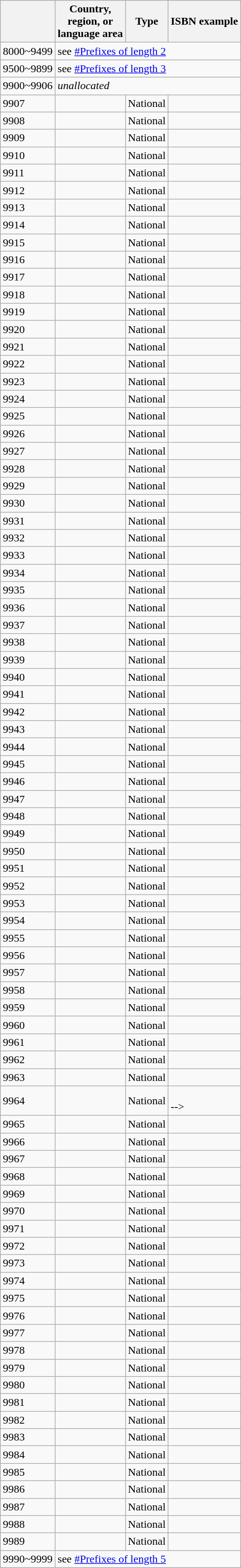<table class="wikitable sortable">
<tr>
<th></th>
<th>Country,<br>region, or<br>language area<br></th>
<th>Type</th>
<th>ISBN example<br></th>
</tr>
<tr>
<td>8000~9499</td>
<td colspan=3>see <a href='#'>#Prefixes of length 2</a></td>
</tr>
<tr>
<td>9500~9899</td>
<td colspan=3>see <a href='#'>#Prefixes of length 3</a></td>
</tr>
<tr>
<td>9900~9906</td>
<td colspan=3><em>unallocated</em></td>
</tr>
<tr>
<td>9907</td>
<td></td>
<td>National</td>
<td></td>
</tr>
<tr>
<td>9908</td>
<td></td>
<td>National</td>
<td></td>
</tr>
<tr>
<td>9909</td>
<td></td>
<td>National</td>
<td></td>
</tr>
<tr>
<td>9910</td>
<td></td>
<td>National</td>
<td><br></td>
</tr>
<tr>
<td>9911</td>
<td></td>
<td>National</td>
<td><br></td>
</tr>
<tr>
<td>9912</td>
<td></td>
<td>National</td>
<td><br></td>
</tr>
<tr>
<td>9913</td>
<td></td>
<td>National</td>
<td><br></td>
</tr>
<tr>
<td>9914</td>
<td></td>
<td>National</td>
<td><br></td>
</tr>
<tr>
<td>9915</td>
<td></td>
<td>National</td>
<td><br></td>
</tr>
<tr>
<td>9916</td>
<td></td>
<td>National</td>
<td><br></td>
</tr>
<tr>
<td>9917</td>
<td></td>
<td>National</td>
<td><br></td>
</tr>
<tr>
<td>9918</td>
<td></td>
<td>National</td>
<td><br></td>
</tr>
<tr>
<td>9919</td>
<td></td>
<td>National</td>
<td></td>
</tr>
<tr>
<td>9920</td>
<td></td>
<td>National</td>
<td></td>
</tr>
<tr>
<td>9921</td>
<td></td>
<td>National</td>
<td></td>
</tr>
<tr>
<td>9922</td>
<td></td>
<td>National</td>
<td></td>
</tr>
<tr>
<td>9923</td>
<td></td>
<td>National</td>
<td></td>
</tr>
<tr>
<td>9924</td>
<td></td>
<td>National</td>
<td></td>
</tr>
<tr>
<td>9925</td>
<td></td>
<td>National</td>
<td></td>
</tr>
<tr>
<td>9926</td>
<td></td>
<td>National</td>
<td></td>
</tr>
<tr>
<td>9927</td>
<td></td>
<td>National</td>
<td></td>
</tr>
<tr>
<td>9928</td>
<td></td>
<td>National</td>
<td><br></td>
</tr>
<tr>
<td>9929</td>
<td></td>
<td>National</td>
<td><br></td>
</tr>
<tr>
<td>9930</td>
<td></td>
<td>National</td>
<td><br></td>
</tr>
<tr>
<td>9931</td>
<td></td>
<td>National</td>
<td></td>
</tr>
<tr>
<td>9932</td>
<td></td>
<td>National</td>
<td></td>
</tr>
<tr>
<td>9933</td>
<td></td>
<td>National</td>
<td><br></td>
</tr>
<tr>
<td>9934</td>
<td></td>
<td>National</td>
<td><br></td>
</tr>
<tr>
<td>9935</td>
<td></td>
<td>National</td>
<td></td>
</tr>
<tr>
<td>9936</td>
<td></td>
<td>National</td>
<td><br></td>
</tr>
<tr>
<td>9937</td>
<td></td>
<td>National</td>
<td></td>
</tr>
<tr>
<td>9938</td>
<td></td>
<td>National</td>
<td><br></td>
</tr>
<tr>
<td>9939</td>
<td></td>
<td>National</td>
<td></td>
</tr>
<tr>
<td>9940</td>
<td></td>
<td>National</td>
<td></td>
</tr>
<tr>
<td>9941</td>
<td></td>
<td>National</td>
<td></td>
</tr>
<tr>
<td>9942</td>
<td></td>
<td>National</td>
<td></td>
</tr>
<tr>
<td>9943</td>
<td></td>
<td>National</td>
<td></td>
</tr>
<tr>
<td>9944</td>
<td></td>
<td>National</td>
<td></td>
</tr>
<tr>
<td>9945</td>
<td></td>
<td>National</td>
<td></td>
</tr>
<tr>
<td>9946</td>
<td></td>
<td>National</td>
<td><br></td>
</tr>
<tr>
<td>9947</td>
<td></td>
<td>National</td>
<td></td>
</tr>
<tr>
<td>9948</td>
<td></td>
<td>National</td>
<td></td>
</tr>
<tr>
<td>9949</td>
<td></td>
<td>National</td>
<td><br></td>
</tr>
<tr>
<td>9950</td>
<td></td>
<td>National</td>
<td><br></td>
</tr>
<tr>
<td>9951</td>
<td></td>
<td>National</td>
<td></td>
</tr>
<tr>
<td>9952</td>
<td></td>
<td>National</td>
<td></td>
</tr>
<tr>
<td>9953</td>
<td></td>
<td>National</td>
<td></td>
</tr>
<tr>
<td>9954</td>
<td></td>
<td>National</td>
<td></td>
</tr>
<tr>
<td>9955</td>
<td></td>
<td>National</td>
<td></td>
</tr>
<tr>
<td>9956</td>
<td></td>
<td>National</td>
<td></td>
</tr>
<tr>
<td>9957</td>
<td></td>
<td>National</td>
<td></td>
</tr>
<tr>
<td>9958</td>
<td></td>
<td>National</td>
<td></td>
</tr>
<tr>
<td>9959</td>
<td></td>
<td>National</td>
<td></td>
</tr>
<tr>
<td>9960</td>
<td></td>
<td>National</td>
<td></td>
</tr>
<tr>
<td>9961</td>
<td></td>
<td>National</td>
<td></td>
</tr>
<tr>
<td>9962</td>
<td></td>
<td>National</td>
<td></td>
</tr>
<tr>
<td>9963</td>
<td></td>
<td>National</td>
<td><br></td>
</tr>
<tr>
<td>9964</td>
<td></td>
<td>National</td>
<td><br>--></td>
</tr>
<tr>
<td>9965</td>
<td></td>
<td>National</td>
<td><br></td>
</tr>
<tr>
<td>9966</td>
<td></td>
<td>National</td>
<td><br></td>
</tr>
<tr>
<td>9967</td>
<td></td>
<td>National</td>
<td></td>
</tr>
<tr>
<td>9968</td>
<td></td>
<td>National</td>
<td></td>
</tr>
<tr>
<td>9969</td>
<td></td>
<td>National</td>
<td></td>
</tr>
<tr>
<td>9970</td>
<td></td>
<td>National</td>
<td></td>
</tr>
<tr>
<td>9971</td>
<td></td>
<td>National</td>
<td></td>
</tr>
<tr>
<td>9972</td>
<td></td>
<td>National</td>
<td></td>
</tr>
<tr>
<td>9973</td>
<td></td>
<td>National</td>
<td></td>
</tr>
<tr>
<td>9974</td>
<td></td>
<td>National</td>
<td></td>
</tr>
<tr>
<td>9975</td>
<td></td>
<td>National</td>
<td></td>
</tr>
<tr>
<td>9976</td>
<td></td>
<td>National</td>
<td></td>
</tr>
<tr>
<td>9977</td>
<td></td>
<td>National</td>
<td></td>
</tr>
<tr>
<td>9978</td>
<td></td>
<td>National</td>
<td></td>
</tr>
<tr>
<td>9979</td>
<td></td>
<td>National</td>
<td></td>
</tr>
<tr>
<td>9980</td>
<td></td>
<td>National</td>
<td><br></td>
</tr>
<tr>
<td>9981</td>
<td></td>
<td>National</td>
<td></td>
</tr>
<tr>
<td>9982</td>
<td></td>
<td>National</td>
<td></td>
</tr>
<tr>
<td>9983</td>
<td></td>
<td>National</td>
<td></td>
</tr>
<tr>
<td>9984</td>
<td></td>
<td>National</td>
<td></td>
</tr>
<tr>
<td>9985</td>
<td></td>
<td>National</td>
<td></td>
</tr>
<tr>
<td>9986</td>
<td></td>
<td>National</td>
<td><br></td>
</tr>
<tr>
<td>9987</td>
<td></td>
<td>National</td>
<td></td>
</tr>
<tr>
<td>9988</td>
<td></td>
<td>National</td>
<td></td>
</tr>
<tr>
<td>9989</td>
<td></td>
<td>National</td>
<td><br></td>
</tr>
<tr>
<td>9990~9999</td>
<td colspan=3>see <a href='#'>#Prefixes of length 5</a></td>
</tr>
</table>
